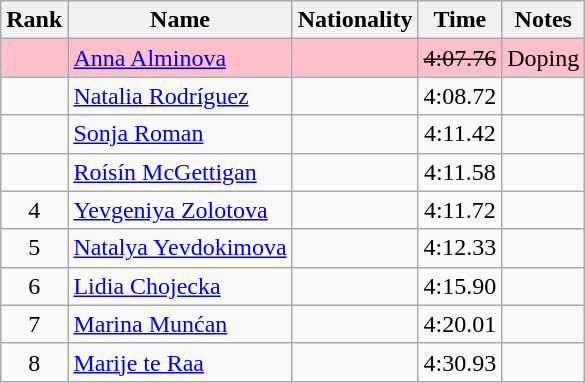<table class="wikitable sortable" style="text-align:center">
<tr>
<th>Rank</th>
<th>Name</th>
<th>Nationality</th>
<th>Time</th>
<th>Notes</th>
</tr>
<tr bgcolor=pink>
<td></td>
<td align="left"><a href='#'>Anna Alminova</a></td>
<td align=left></td>
<td><s>4:07.76 </s></td>
<td>Doping</td>
</tr>
<tr>
<td></td>
<td align="left"><a href='#'>Natalia Rodríguez</a></td>
<td align=left></td>
<td>4:08.72</td>
<td></td>
</tr>
<tr>
<td></td>
<td align="left"><a href='#'>Sonja Roman</a></td>
<td align=left></td>
<td>4:11.42</td>
<td></td>
</tr>
<tr>
<td></td>
<td align="left"><a href='#'>Roísín McGettigan</a></td>
<td align=left></td>
<td>4:11.58</td>
<td></td>
</tr>
<tr>
<td>4</td>
<td align="left"><a href='#'>Yevgeniya Zolotova</a></td>
<td align=left></td>
<td>4:11.72</td>
<td></td>
</tr>
<tr>
<td>5</td>
<td align="left"><a href='#'>Natalya Yevdokimova</a></td>
<td align=left></td>
<td>4:12.33</td>
<td></td>
</tr>
<tr>
<td>6</td>
<td align="left"><a href='#'>Lidia Chojecka</a></td>
<td align=left></td>
<td>4:15.90</td>
<td></td>
</tr>
<tr>
<td>7</td>
<td align="left"><a href='#'>Marina Munćan</a></td>
<td align=left></td>
<td>4:20.01</td>
<td></td>
</tr>
<tr>
<td>8</td>
<td align="left"><a href='#'>Marije te Raa</a></td>
<td align=left></td>
<td>4:30.93</td>
<td></td>
</tr>
</table>
